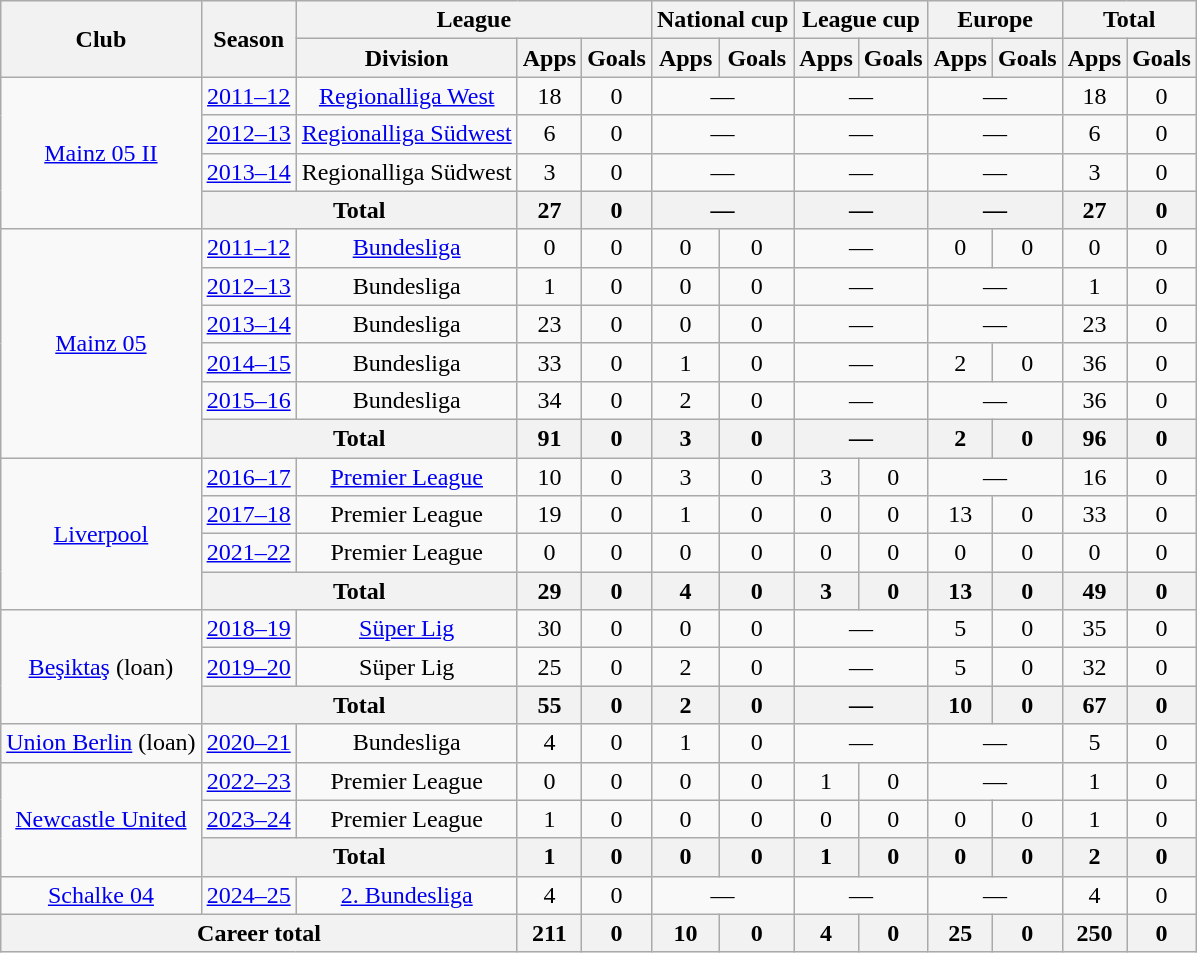<table class="wikitable nowrap" style=text-align:center>
<tr>
<th rowspan=2>Club</th>
<th rowspan=2>Season</th>
<th colspan=3>League</th>
<th colspan=2>National cup</th>
<th colspan=2>League cup</th>
<th colspan=2>Europe</th>
<th colspan=2>Total</th>
</tr>
<tr>
<th>Division</th>
<th>Apps</th>
<th>Goals</th>
<th>Apps</th>
<th>Goals</th>
<th>Apps</th>
<th>Goals</th>
<th>Apps</th>
<th>Goals</th>
<th>Apps</th>
<th>Goals</th>
</tr>
<tr>
<td rowspan=4><a href='#'>Mainz 05 II</a></td>
<td><a href='#'>2011–12</a></td>
<td><a href='#'>Regionalliga West</a></td>
<td>18</td>
<td>0</td>
<td colspan=2>—</td>
<td colspan=2>—</td>
<td colspan=2>—</td>
<td>18</td>
<td>0</td>
</tr>
<tr>
<td><a href='#'>2012–13</a></td>
<td><a href='#'>Regionalliga Südwest</a></td>
<td>6</td>
<td>0</td>
<td colspan=2>—</td>
<td colspan=2>—</td>
<td colspan=2>—</td>
<td>6</td>
<td>0</td>
</tr>
<tr>
<td><a href='#'>2013–14</a></td>
<td>Regionalliga Südwest</td>
<td>3</td>
<td>0</td>
<td colspan=2>—</td>
<td colspan=2>—</td>
<td colspan=2>—</td>
<td>3</td>
<td>0</td>
</tr>
<tr>
<th colspan=2>Total</th>
<th>27</th>
<th>0</th>
<th colspan=2>—</th>
<th colspan=2>—</th>
<th colspan=2>—</th>
<th>27</th>
<th>0</th>
</tr>
<tr>
<td rowspan=6><a href='#'>Mainz 05</a></td>
<td><a href='#'>2011–12</a></td>
<td><a href='#'>Bundesliga</a></td>
<td>0</td>
<td>0</td>
<td>0</td>
<td>0</td>
<td colspan=2>—</td>
<td>0</td>
<td>0</td>
<td>0</td>
<td>0</td>
</tr>
<tr>
<td><a href='#'>2012–13</a></td>
<td>Bundesliga</td>
<td>1</td>
<td>0</td>
<td>0</td>
<td>0</td>
<td colspan=2>—</td>
<td colspan=2>—</td>
<td>1</td>
<td>0</td>
</tr>
<tr>
<td><a href='#'>2013–14</a></td>
<td>Bundesliga</td>
<td>23</td>
<td>0</td>
<td>0</td>
<td>0</td>
<td colspan=2>—</td>
<td colspan=2>—</td>
<td>23</td>
<td>0</td>
</tr>
<tr>
<td><a href='#'>2014–15</a></td>
<td>Bundesliga</td>
<td>33</td>
<td>0</td>
<td>1</td>
<td>0</td>
<td colspan=2>—</td>
<td>2</td>
<td>0</td>
<td>36</td>
<td>0</td>
</tr>
<tr>
<td><a href='#'>2015–16</a></td>
<td>Bundesliga</td>
<td>34</td>
<td>0</td>
<td>2</td>
<td>0</td>
<td colspan=2>—</td>
<td colspan=2>—</td>
<td>36</td>
<td>0</td>
</tr>
<tr>
<th colspan=2>Total</th>
<th>91</th>
<th>0</th>
<th>3</th>
<th>0</th>
<th colspan=2>—</th>
<th>2</th>
<th>0</th>
<th>96</th>
<th>0</th>
</tr>
<tr>
<td rowspan=4><a href='#'>Liverpool</a></td>
<td><a href='#'>2016–17</a></td>
<td><a href='#'>Premier League</a></td>
<td>10</td>
<td>0</td>
<td>3</td>
<td>0</td>
<td>3</td>
<td>0</td>
<td colspan=2>—</td>
<td>16</td>
<td>0</td>
</tr>
<tr>
<td><a href='#'>2017–18</a></td>
<td>Premier League</td>
<td>19</td>
<td>0</td>
<td>1</td>
<td>0</td>
<td>0</td>
<td>0</td>
<td>13</td>
<td>0</td>
<td>33</td>
<td>0</td>
</tr>
<tr>
<td><a href='#'>2021–22</a></td>
<td>Premier League</td>
<td>0</td>
<td>0</td>
<td>0</td>
<td>0</td>
<td>0</td>
<td>0</td>
<td>0</td>
<td>0</td>
<td>0</td>
<td>0</td>
</tr>
<tr>
<th colspan=2>Total</th>
<th>29</th>
<th>0</th>
<th>4</th>
<th>0</th>
<th>3</th>
<th>0</th>
<th>13</th>
<th>0</th>
<th>49</th>
<th>0</th>
</tr>
<tr>
<td rowspan=3><a href='#'>Beşiktaş</a> (loan)</td>
<td><a href='#'>2018–19</a></td>
<td><a href='#'>Süper Lig</a></td>
<td>30</td>
<td>0</td>
<td>0</td>
<td>0</td>
<td colspan=2>—</td>
<td>5</td>
<td>0</td>
<td>35</td>
<td>0</td>
</tr>
<tr>
<td><a href='#'>2019–20</a></td>
<td>Süper Lig</td>
<td>25</td>
<td>0</td>
<td>2</td>
<td>0</td>
<td colspan=2>—</td>
<td>5</td>
<td>0</td>
<td>32</td>
<td>0</td>
</tr>
<tr>
<th colspan=2>Total</th>
<th>55</th>
<th>0</th>
<th>2</th>
<th>0</th>
<th colspan=2>—</th>
<th>10</th>
<th>0</th>
<th>67</th>
<th>0</th>
</tr>
<tr>
<td><a href='#'>Union Berlin</a> (loan)</td>
<td><a href='#'>2020–21</a></td>
<td>Bundesliga</td>
<td>4</td>
<td>0</td>
<td>1</td>
<td>0</td>
<td colspan=2>—</td>
<td colspan=2>—</td>
<td>5</td>
<td>0</td>
</tr>
<tr>
<td rowspan=3><a href='#'>Newcastle United</a></td>
<td><a href='#'>2022–23</a></td>
<td>Premier League</td>
<td>0</td>
<td>0</td>
<td>0</td>
<td>0</td>
<td>1</td>
<td>0</td>
<td colspan=2>—</td>
<td>1</td>
<td>0</td>
</tr>
<tr>
<td><a href='#'>2023–24</a></td>
<td>Premier League</td>
<td>1</td>
<td>0</td>
<td>0</td>
<td>0</td>
<td>0</td>
<td>0</td>
<td>0</td>
<td>0</td>
<td>1</td>
<td>0</td>
</tr>
<tr>
<th colspan=2>Total</th>
<th>1</th>
<th>0</th>
<th>0</th>
<th>0</th>
<th>1</th>
<th>0</th>
<th>0</th>
<th>0</th>
<th>2</th>
<th>0</th>
</tr>
<tr>
<td><a href='#'>Schalke 04</a></td>
<td><a href='#'>2024–25</a></td>
<td><a href='#'>2. Bundesliga</a></td>
<td>4</td>
<td>0</td>
<td colspan=2>—</td>
<td colspan=2>—</td>
<td colspan=2>—</td>
<td>4</td>
<td>0</td>
</tr>
<tr>
<th colspan=3>Career total</th>
<th>211</th>
<th>0</th>
<th>10</th>
<th>0</th>
<th>4</th>
<th>0</th>
<th>25</th>
<th>0</th>
<th>250</th>
<th>0</th>
</tr>
</table>
